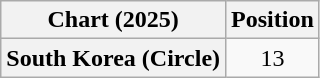<table class="wikitable plainrowheaders" style="text-align:center">
<tr>
<th scope="col">Chart (2025)</th>
<th scope="col">Position</th>
</tr>
<tr>
<th scope="row">South Korea (Circle)</th>
<td>13</td>
</tr>
</table>
